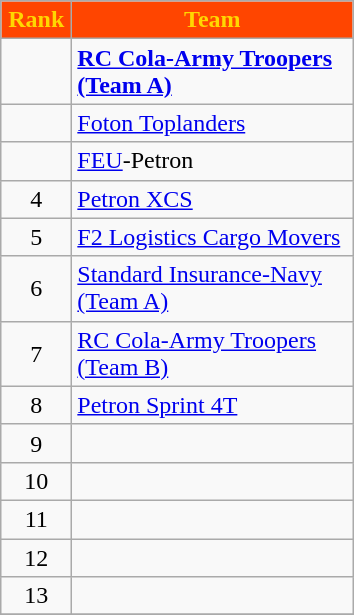<table class="wikitable" style="text-align: center;">
<tr>
<th width=40 style="background:#FF4500; color:#FFD700;">Rank</th>
<th width=180 style="background:#FF4500; color:#FFD700;">Team</th>
</tr>
<tr>
<td></td>
<td align="left"><strong><a href='#'>RC Cola-Army Troopers (Team A)</a></strong></td>
</tr>
<tr>
<td></td>
<td align="left"><a href='#'>Foton Toplanders</a></td>
</tr>
<tr>
<td></td>
<td align="left"><a href='#'>FEU</a>-Petron</td>
</tr>
<tr>
<td>4</td>
<td align="left"><a href='#'>Petron XCS</a></td>
</tr>
<tr>
<td>5</td>
<td align="left"><a href='#'>F2 Logistics Cargo Movers</a></td>
</tr>
<tr>
<td>6</td>
<td align="left"><a href='#'>Standard Insurance-Navy (Team A)</a></td>
</tr>
<tr>
<td>7</td>
<td align="left"><a href='#'>RC Cola-Army Troopers (Team B)</a></td>
</tr>
<tr>
<td>8</td>
<td align="left"><a href='#'>Petron Sprint 4T</a></td>
</tr>
<tr>
<td>9</td>
<td align="left"></td>
</tr>
<tr>
<td>10</td>
<td align="left"></td>
</tr>
<tr>
<td>11</td>
<td align="left"></td>
</tr>
<tr>
<td>12</td>
<td align="left"></td>
</tr>
<tr>
<td>13</td>
<td align="left"></td>
</tr>
<tr>
</tr>
</table>
